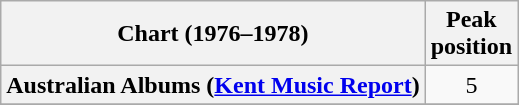<table class="wikitable sortable plainrowheaders" style="text-align:center">
<tr>
<th scope="col">Chart (1976–1978)</th>
<th scope="col">Peak<br> position</th>
</tr>
<tr>
<th scope="row">Australian Albums (<a href='#'>Kent Music Report</a>)</th>
<td>5</td>
</tr>
<tr>
</tr>
</table>
